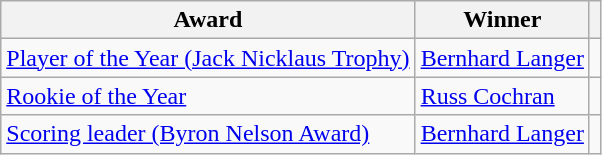<table class="wikitable">
<tr>
<th>Award</th>
<th>Winner</th>
<th></th>
</tr>
<tr>
<td><a href='#'>Player of the Year (Jack Nicklaus Trophy)</a></td>
<td> <a href='#'>Bernhard Langer</a></td>
<td></td>
</tr>
<tr>
<td><a href='#'>Rookie of the Year</a></td>
<td> <a href='#'>Russ Cochran</a></td>
<td></td>
</tr>
<tr>
<td><a href='#'>Scoring leader (Byron Nelson Award)</a></td>
<td> <a href='#'>Bernhard Langer</a></td>
<td></td>
</tr>
</table>
